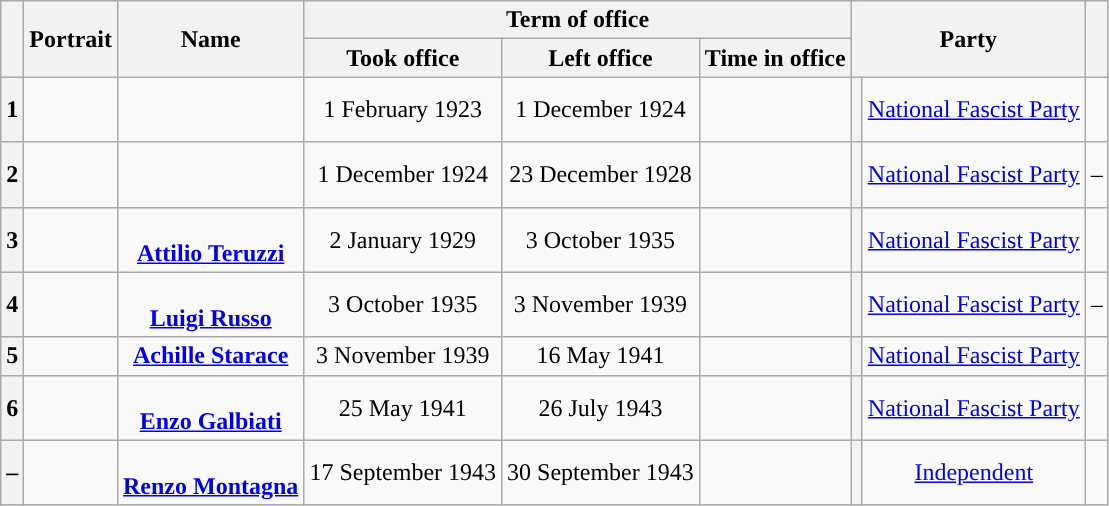<table class="wikitable" style="text-align:center;">
<tr>
<th rowspan=2></th>
<th rowspan=2>Portrait</th>
<th rowspan=2>Name<br></th>
<th colspan=3>Term of office</th>
<th colspan=2 rowspan=2>Party</th>
<th rowspan=2></th>
</tr>
<tr>
<th>Took office</th>
<th>Left office</th>
<th>Time in office</th>
</tr>
<tr>
<th>1</th>
<td></td>
<td><br><strong></strong><br></td>
<td>1 February 1923</td>
<td>1 December 1924</td>
<td></td>
<th style="background:"></th>
<td><a href='#'>National Fascist Party</a></td>
<td></td>
</tr>
<tr>
<th>2</th>
<td></td>
<td><br><strong></strong><br></td>
<td>1 December 1924</td>
<td>23 December 1928</td>
<td></td>
<th style="background:"></th>
<td><a href='#'>National Fascist Party</a></td>
<td>–</td>
</tr>
<tr>
<th>3</th>
<td></td>
<td><br><strong><a href='#'>Attilio Teruzzi</a></strong><br></td>
<td>2 January 1929</td>
<td>3 October 1935</td>
<td></td>
<th style="background:"></th>
<td><a href='#'>National Fascist Party</a></td>
<td></td>
</tr>
<tr>
<th>4</th>
<td></td>
<td><br><strong><a href='#'>Luigi Russo</a></strong><br></td>
<td>3 October 1935</td>
<td>3 November 1939</td>
<td></td>
<th style="background:"></th>
<td><a href='#'>National Fascist Party</a></td>
<td>–</td>
</tr>
<tr>
<th>5</th>
<td></td>
<td><strong><a href='#'>Achille Starace</a></strong><br></td>
<td>3 November 1939</td>
<td>16 May 1941</td>
<td></td>
<th style="background:"></th>
<td><a href='#'>National Fascist Party</a></td>
<td></td>
</tr>
<tr>
<th>6</th>
<td></td>
<td><br><strong><a href='#'>Enzo Galbiati</a></strong><br></td>
<td>25 May 1941</td>
<td>26 July 1943</td>
<td></td>
<th style="background:"></th>
<td><a href='#'>National Fascist Party</a></td>
<td></td>
</tr>
<tr>
<th>–</th>
<td></td>
<td><br><strong><a href='#'>Renzo Montagna</a></strong><br></td>
<td>17 September 1943</td>
<td>30 September 1943</td>
<td></td>
<th style="background:"></th>
<td><a href='#'>Independent</a></td>
<td></td>
</tr>
</table>
